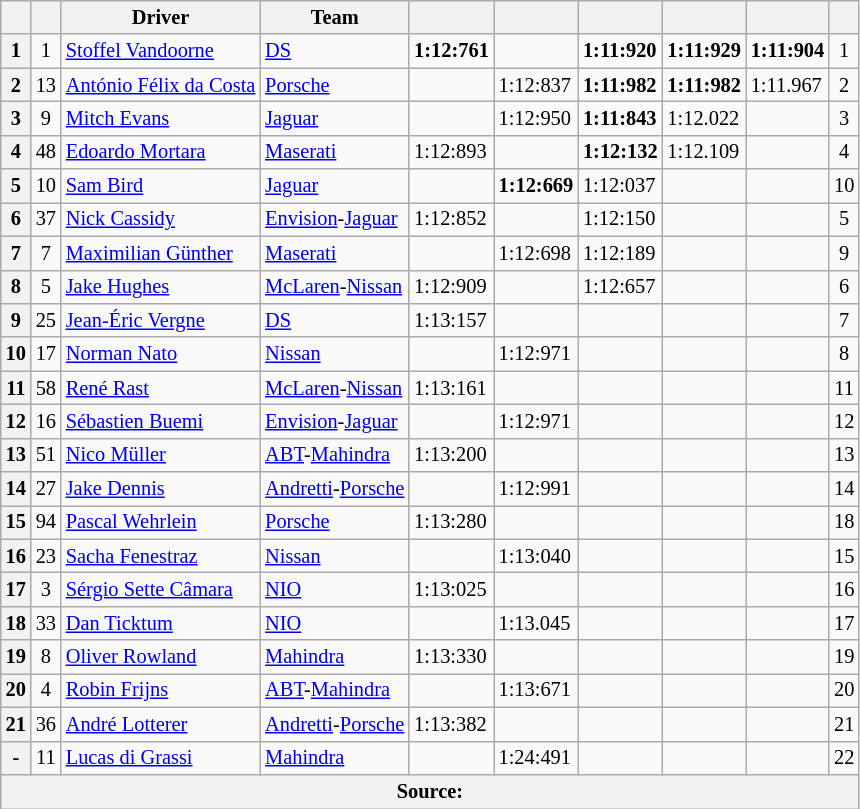<table class="wikitable sortable" style="font-size: 85%">
<tr>
<th scope="col"></th>
<th scope="col"></th>
<th scope="col">Driver</th>
<th scope="col">Team</th>
<th scope="col"></th>
<th scope="col"></th>
<th scope="col"></th>
<th scope="col"></th>
<th scope="col"></th>
<th scope="col"></th>
</tr>
<tr>
<th scope="row">1</th>
<td align="center">1</td>
<td data-sort-value="VAN"> <a href='#'>Stoffel Vandoorne</a></td>
<td><a href='#'>DS</a></td>
<td><strong>1:12:761</strong></td>
<td></td>
<td><strong>1:11:920</strong></td>
<td><strong>1:11:929</strong></td>
<td><strong>1:11:904</strong></td>
<td align="center">1</td>
</tr>
<tr>
<th scope="row">2</th>
<td align="center">13</td>
<td data-sort-value="DAC"> <a href='#'>António Félix da Costa</a></td>
<td><a href='#'>Porsche</a></td>
<td></td>
<td>1:12:837</td>
<td><strong>1:11:982</strong></td>
<td><strong>1:11:982</strong></td>
<td>1:11.967</td>
<td align="center">2</td>
</tr>
<tr>
<th scope="row">3</th>
<td align="center">9</td>
<td data-sort-value="EVA"> <a href='#'>Mitch Evans</a></td>
<td><a href='#'>Jaguar</a></td>
<td></td>
<td>1:12:950</td>
<td><strong>1:11:843</strong></td>
<td>1:12.022</td>
<td></td>
<td align="center">3</td>
</tr>
<tr>
<th scope="row">4</th>
<td align="center">48</td>
<td data-sort-value="MOR"> <a href='#'>Edoardo Mortara</a></td>
<td><a href='#'>Maserati</a></td>
<td>1:12:893</td>
<td></td>
<td><strong>1:12:132</strong></td>
<td>1:12.109</td>
<td></td>
<td align="center">4</td>
</tr>
<tr>
<th scope="row">5</th>
<td align="center">10</td>
<td data-sort-value="BIR"> <a href='#'>Sam Bird</a></td>
<td><a href='#'>Jaguar</a></td>
<td></td>
<td><strong>1:12:669</strong></td>
<td>1:12:037</td>
<td></td>
<td></td>
<td align="center">10</td>
</tr>
<tr>
<th scope="row">6</th>
<td align="center">37</td>
<td data-sort-value="CAS"> <a href='#'>Nick Cassidy</a></td>
<td><a href='#'>Envision</a>-<a href='#'>Jaguar</a></td>
<td>1:12:852</td>
<td></td>
<td>1:12:150</td>
<td></td>
<td></td>
<td align="center">5</td>
</tr>
<tr>
<th scope="row">7</th>
<td align="center">7</td>
<td data-sort-value="GUE"> <a href='#'>Maximilian Günther</a></td>
<td><a href='#'>Maserati</a></td>
<td></td>
<td>1:12:698</td>
<td>1:12:189</td>
<td></td>
<td></td>
<td align="center">9</td>
</tr>
<tr>
<th scope="row">8</th>
<td align="center">5</td>
<td data-sort-value="HUG"> <a href='#'>Jake Hughes</a></td>
<td><a href='#'>McLaren</a>-<a href='#'>Nissan</a></td>
<td>1:12:909</td>
<td></td>
<td>1:12:657</td>
<td></td>
<td></td>
<td align="center">6</td>
</tr>
<tr>
<th scope="row">9</th>
<td align="center">25</td>
<td data-sort-value="JEV"> <a href='#'>Jean-Éric Vergne</a></td>
<td><a href='#'>DS</a></td>
<td>1:13:157</td>
<td></td>
<td></td>
<td></td>
<td></td>
<td align="center">7</td>
</tr>
<tr>
<th scope="row">10</th>
<td align="center">17</td>
<td data-sort-value="NAT"> <a href='#'>Norman Nato</a></td>
<td><a href='#'>Nissan</a></td>
<td></td>
<td>1:12:971</td>
<td></td>
<td></td>
<td></td>
<td align="center">8</td>
</tr>
<tr>
<th scope="row">11</th>
<td align="center">58</td>
<td data-sort-value="RAS"> <a href='#'>René Rast</a></td>
<td><a href='#'>McLaren</a>-<a href='#'>Nissan</a></td>
<td>1:13:161</td>
<td></td>
<td></td>
<td></td>
<td></td>
<td align="center">11</td>
</tr>
<tr>
<th scope="row">12</th>
<td align="center">16</td>
<td data-sort-value="BUE"> <a href='#'>Sébastien Buemi</a></td>
<td><a href='#'>Envision</a>-<a href='#'>Jaguar</a></td>
<td></td>
<td>1:12:971</td>
<td></td>
<td></td>
<td></td>
<td align="center">12</td>
</tr>
<tr>
<th scope="row">13</th>
<td align="center">51</td>
<td data-sort-value="MUE"> <a href='#'>Nico Müller</a></td>
<td><a href='#'>ABT</a>-<a href='#'>Mahindra</a></td>
<td>1:13:200</td>
<td></td>
<td></td>
<td></td>
<td></td>
<td align="center">13</td>
</tr>
<tr>
<th scope="row">14</th>
<td align="center">27</td>
<td data-sort-value="DEN"> <a href='#'>Jake Dennis</a></td>
<td><a href='#'>Andretti</a>-<a href='#'>Porsche</a></td>
<td></td>
<td>1:12:991</td>
<td></td>
<td></td>
<td></td>
<td align="center">14</td>
</tr>
<tr>
<th scope="row">15</th>
<td align="center">94</td>
<td data-sort-value="WEH"> <a href='#'>Pascal Wehrlein</a></td>
<td><a href='#'>Porsche</a></td>
<td>1:13:280</td>
<td></td>
<td></td>
<td></td>
<td></td>
<td align="center">18</td>
</tr>
<tr>
<th scope="row">16</th>
<td align="center">23</td>
<td data-sort-value="FEN"> <a href='#'>Sacha Fenestraz</a></td>
<td><a href='#'>Nissan</a></td>
<td></td>
<td>1:13:040</td>
<td></td>
<td></td>
<td></td>
<td align="center">15</td>
</tr>
<tr>
<th scope="row">17</th>
<td align="center">3</td>
<td data-sort-value="SET"> <a href='#'>Sérgio Sette Câmara</a></td>
<td><a href='#'>NIO</a></td>
<td>1:13:025</td>
<td></td>
<td></td>
<td></td>
<td></td>
<td align="center">16</td>
</tr>
<tr>
<th scope="row">18</th>
<td align="center">33</td>
<td data-sort-value="TIC"> <a href='#'>Dan Ticktum</a></td>
<td><a href='#'>NIO</a></td>
<td></td>
<td>1:13.045</td>
<td></td>
<td></td>
<td></td>
<td align="center">17</td>
</tr>
<tr>
<th scope="row">19</th>
<td align="center">8</td>
<td data-sort-value="ROW"> <a href='#'>Oliver Rowland</a></td>
<td><a href='#'>Mahindra</a></td>
<td>1:13:330</td>
<td></td>
<td></td>
<td></td>
<td></td>
<td align="center">19</td>
</tr>
<tr>
<th scope="row">20</th>
<td align="center">4</td>
<td data-sort-value="FRI"> <a href='#'>Robin Frijns</a></td>
<td><a href='#'>ABT</a>-<a href='#'>Mahindra</a></td>
<td></td>
<td>1:13:671</td>
<td></td>
<td></td>
<td></td>
<td align="center">20</td>
</tr>
<tr>
<th scope="row">21</th>
<td align="center">36</td>
<td data-sort-value="LOT"> <a href='#'>André Lotterer</a></td>
<td><a href='#'>Andretti</a>-<a href='#'>Porsche</a></td>
<td>1:13:382</td>
<td></td>
<td></td>
<td></td>
<td></td>
<td align="center">21</td>
</tr>
<tr>
<th scope="row">-</th>
<td align="center">11</td>
<td data-sort-value="DIG"> <a href='#'>Lucas di Grassi</a></td>
<td><a href='#'>Mahindra</a></td>
<td></td>
<td>1:24:491</td>
<td></td>
<td></td>
<td></td>
<td align="center">22</td>
</tr>
<tr>
<th colspan="10">Source:</th>
</tr>
</table>
